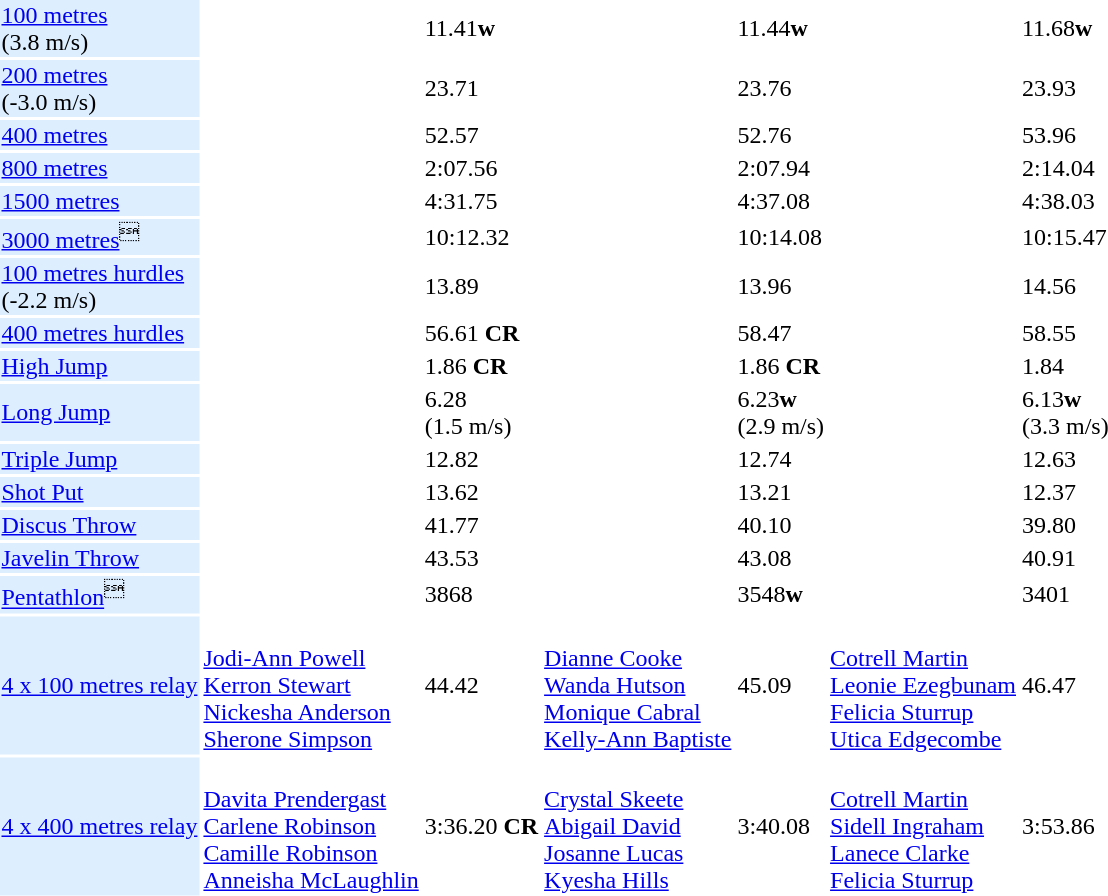<table>
<tr>
<td bgcolor = DDEEFF><a href='#'>100 metres</a> <br> (3.8 m/s)</td>
<td></td>
<td>11.41<strong>w</strong></td>
<td></td>
<td>11.44<strong>w</strong></td>
<td></td>
<td>11.68<strong>w</strong></td>
</tr>
<tr>
<td bgcolor = DDEEFF><a href='#'>200 metres</a> <br> (-3.0 m/s)</td>
<td></td>
<td>23.71</td>
<td></td>
<td>23.76</td>
<td></td>
<td>23.93</td>
</tr>
<tr>
<td bgcolor = DDEEFF><a href='#'>400 metres</a></td>
<td></td>
<td>52.57</td>
<td></td>
<td>52.76</td>
<td></td>
<td>53.96</td>
</tr>
<tr>
<td bgcolor = DDEEFF><a href='#'>800 metres</a></td>
<td></td>
<td>2:07.56</td>
<td></td>
<td>2:07.94</td>
<td></td>
<td>2:14.04</td>
</tr>
<tr>
<td bgcolor = DDEEFF><a href='#'>1500 metres</a></td>
<td></td>
<td>4:31.75</td>
<td></td>
<td>4:37.08</td>
<td></td>
<td>4:38.03</td>
</tr>
<tr>
<td bgcolor = DDEEFF><a href='#'>3000 metres</a><sup></sup></td>
<td></td>
<td>10:12.32</td>
<td></td>
<td>10:14.08</td>
<td></td>
<td>10:15.47</td>
</tr>
<tr>
<td bgcolor = DDEEFF><a href='#'>100 metres hurdles</a> <br> (-2.2 m/s)</td>
<td></td>
<td>13.89</td>
<td></td>
<td>13.96</td>
<td></td>
<td>14.56</td>
</tr>
<tr>
<td bgcolor = DDEEFF><a href='#'>400 metres hurdles</a></td>
<td></td>
<td>56.61 <strong>CR</strong></td>
<td></td>
<td>58.47</td>
<td></td>
<td>58.55</td>
</tr>
<tr>
<td bgcolor = DDEEFF><a href='#'>High Jump</a></td>
<td></td>
<td>1.86 <strong>CR</strong></td>
<td></td>
<td>1.86 <strong>CR</strong></td>
<td></td>
<td>1.84</td>
</tr>
<tr>
<td bgcolor = DDEEFF><a href='#'>Long Jump</a></td>
<td></td>
<td>6.28 <br> (1.5 m/s)</td>
<td></td>
<td>6.23<strong>w</strong> <br> (2.9 m/s)</td>
<td></td>
<td>6.13<strong>w</strong> <br> (3.3 m/s)</td>
</tr>
<tr>
<td bgcolor = DDEEFF><a href='#'>Triple Jump</a></td>
<td></td>
<td>12.82</td>
<td></td>
<td>12.74</td>
<td></td>
<td>12.63</td>
</tr>
<tr>
<td bgcolor = DDEEFF><a href='#'>Shot Put</a></td>
<td></td>
<td>13.62</td>
<td></td>
<td>13.21</td>
<td></td>
<td>12.37</td>
</tr>
<tr>
<td bgcolor = DDEEFF><a href='#'>Discus Throw</a></td>
<td></td>
<td>41.77</td>
<td></td>
<td>40.10</td>
<td></td>
<td>39.80</td>
</tr>
<tr>
<td bgcolor = DDEEFF><a href='#'>Javelin Throw</a></td>
<td></td>
<td>43.53</td>
<td></td>
<td>43.08</td>
<td></td>
<td>40.91</td>
</tr>
<tr>
<td bgcolor = DDEEFF><a href='#'>Pentathlon</a><sup></sup></td>
<td></td>
<td>3868</td>
<td></td>
<td>3548<strong>w</strong></td>
<td></td>
<td>3401</td>
</tr>
<tr>
<td bgcolor = DDEEFF><a href='#'>4 x 100 metres relay</a></td>
<td> <br> <a href='#'>Jodi-Ann Powell</a> <br> <a href='#'>Kerron Stewart</a> <br> <a href='#'>Nickesha Anderson</a> <br> <a href='#'>Sherone Simpson</a></td>
<td>44.42</td>
<td> <br> <a href='#'>Dianne Cooke</a> <br> <a href='#'>Wanda Hutson</a> <br> <a href='#'>Monique Cabral</a> <br> <a href='#'>Kelly-Ann Baptiste</a></td>
<td>45.09</td>
<td> <br> <a href='#'>Cotrell Martin</a> <br> <a href='#'>Leonie Ezegbunam</a> <br> <a href='#'>Felicia Sturrup</a> <br> <a href='#'>Utica Edgecombe</a></td>
<td>46.47</td>
</tr>
<tr>
<td bgcolor = DDEEFF><a href='#'>4 x 400 metres relay</a></td>
<td> <br> <a href='#'>Davita Prendergast</a> <br> <a href='#'>Carlene Robinson</a> <br> <a href='#'>Camille Robinson</a> <br> <a href='#'>Anneisha McLaughlin</a></td>
<td>3:36.20 <strong>CR</strong></td>
<td> <br> <a href='#'>Crystal Skeete</a> <br> <a href='#'>Abigail David</a> <br> <a href='#'>Josanne Lucas</a> <br> <a href='#'>Kyesha Hills</a></td>
<td>3:40.08</td>
<td> <br> <a href='#'>Cotrell Martin</a> <br> <a href='#'>Sidell Ingraham</a> <br> <a href='#'>Lanece Clarke</a> <br> <a href='#'>Felicia Sturrup</a></td>
<td>3:53.86</td>
</tr>
</table>
